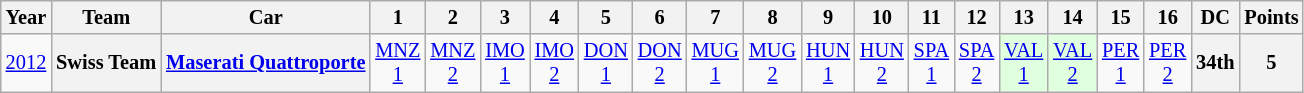<table class="wikitable" style="text-align:center; font-size:85%">
<tr>
<th>Year</th>
<th>Team</th>
<th>Car</th>
<th>1</th>
<th>2</th>
<th>3</th>
<th>4</th>
<th>5</th>
<th>6</th>
<th>7</th>
<th>8</th>
<th>9</th>
<th>10</th>
<th>11</th>
<th>12</th>
<th>13</th>
<th>14</th>
<th>15</th>
<th>16</th>
<th>DC</th>
<th>Points</th>
</tr>
<tr>
<td><a href='#'>2012</a></td>
<th nowrap>Swiss Team</th>
<th nowrap><a href='#'>Maserati Quattroporte</a></th>
<td><a href='#'>MNZ<br>1</a></td>
<td><a href='#'>MNZ<br>2</a></td>
<td><a href='#'>IMO<br>1</a></td>
<td><a href='#'>IMO<br>2</a></td>
<td><a href='#'>DON<br>1</a></td>
<td><a href='#'>DON<br>2</a></td>
<td><a href='#'>MUG<br>1</a></td>
<td><a href='#'>MUG<br>2</a></td>
<td><a href='#'>HUN<br>1</a></td>
<td><a href='#'>HUN<br>2</a></td>
<td><a href='#'>SPA<br>1</a></td>
<td><a href='#'>SPA<br>2</a></td>
<td style="background:#dfffdf;"><a href='#'>VAL<br>1</a><br></td>
<td style="background:#dfffdf;"><a href='#'>VAL<br>2</a><br></td>
<td><a href='#'>PER<br>1</a></td>
<td><a href='#'>PER<br>2</a></td>
<th>34th</th>
<th>5</th>
</tr>
</table>
